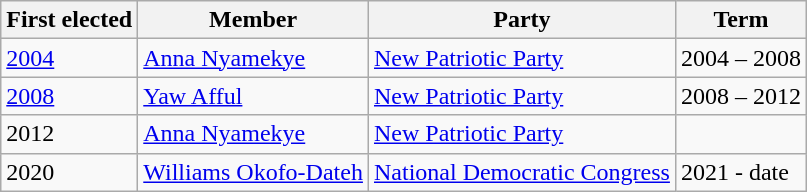<table class="wikitable">
<tr>
<th>First elected</th>
<th>Member</th>
<th>Party</th>
<th>Term</th>
</tr>
<tr>
<td><a href='#'>2004</a></td>
<td><a href='#'>Anna Nyamekye</a></td>
<td><a href='#'>New Patriotic Party</a></td>
<td>2004 – 2008</td>
</tr>
<tr>
<td><a href='#'>2008</a></td>
<td><a href='#'>Yaw Afful</a></td>
<td><a href='#'>New Patriotic Party</a></td>
<td>2008 – 2012</td>
</tr>
<tr>
<td>2012</td>
<td><a href='#'>Anna Nyamekye</a></td>
<td><a href='#'>New Patriotic Party</a></td>
<td></td>
</tr>
<tr>
<td>2020</td>
<td><a href='#'>Williams Okofo-Dateh</a></td>
<td><a href='#'>National Democratic Congress</a></td>
<td>2021 - date</td>
</tr>
</table>
